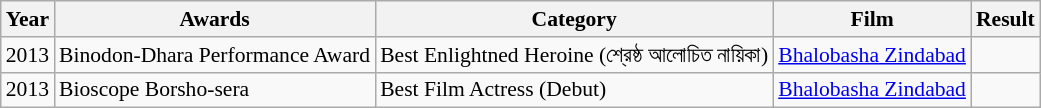<table class="wikitable sortable" style="font-size:90%">
<tr style="text-align:center;">
<th>Year</th>
<th>Awards</th>
<th>Category</th>
<th>Film</th>
<th>Result</th>
</tr>
<tr>
<td>2013</td>
<td>Binodon-Dhara Performance Award</td>
<td>Best Enlightned Heroine (শ্রেষ্ঠ আলোচিত নায়িকা)</td>
<td><a href='#'>Bhalobasha Zindabad</a></td>
<td></td>
</tr>
<tr>
<td>2013</td>
<td>Bioscope Borsho-sera</td>
<td>Best Film Actress (Debut)</td>
<td><a href='#'>Bhalobasha Zindabad</a></td>
<td></td>
</tr>
</table>
